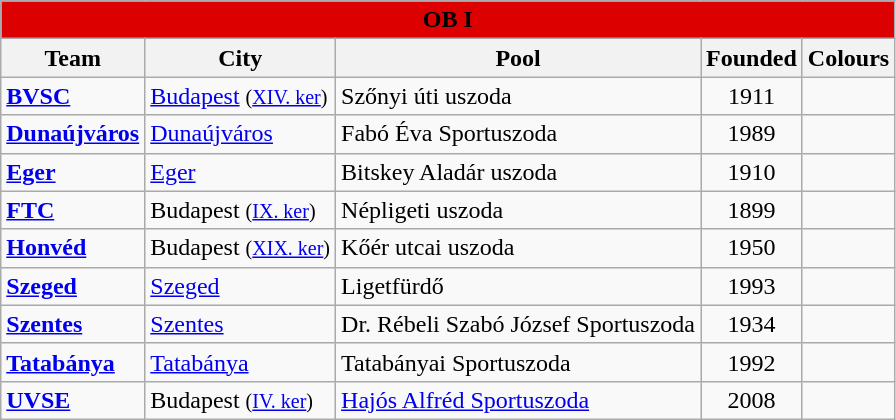<table class="wikitable sortable">
<tr>
<td bgcolor=#DD0000 align="center" colspan="17"><strong><span>OB I</span></strong></td>
</tr>
<tr>
<th>Team</th>
<th>City</th>
<th>Pool</th>
<th>Founded</th>
<th>Colours</th>
</tr>
<tr>
<td><strong><a href='#'>BVSC</a></strong></td>
<td><a href='#'>Budapest</a> <small>(<a href='#'>XIV. ker</a>)</small></td>
<td>Szőnyi úti uszoda</td>
<td style="text-align:center;">1911</td>
<td style="text-align:center;"> </td>
</tr>
<tr>
<td><strong><a href='#'>Dunaújváros</a></strong></td>
<td><a href='#'>Dunaújváros</a></td>
<td>Fabó Éva Sportuszoda</td>
<td style="text-align:center;">1989</td>
<td style="text-align:center;"> </td>
</tr>
<tr>
<td><strong><a href='#'>Eger</a></strong></td>
<td><a href='#'>Eger</a></td>
<td>Bitskey Aladár uszoda</td>
<td style="text-align:center;">1910</td>
<td style="text-align:center;"> </td>
</tr>
<tr>
<td><strong><a href='#'>FTC</a></strong></td>
<td>Budapest <small>(<a href='#'>IX. ker</a>)</small></td>
<td>Népligeti uszoda</td>
<td style="text-align:center;">1899</td>
<td style="text-align:center;"> </td>
</tr>
<tr>
<td><strong><a href='#'>Honvéd</a></strong></td>
<td>Budapest <small>(<a href='#'>XIX. ker</a>)</small></td>
<td>Kőér utcai uszoda</td>
<td style="text-align:center;">1950</td>
<td style="text-align:center;">  </td>
</tr>
<tr>
<td><strong><a href='#'>Szeged</a></strong></td>
<td><a href='#'>Szeged</a></td>
<td>Ligetfürdő</td>
<td style="text-align:center;">1993</td>
<td>  </td>
</tr>
<tr>
<td><strong><a href='#'>Szentes</a></strong></td>
<td><a href='#'>Szentes</a></td>
<td>Dr. Rébeli Szabó József Sportuszoda</td>
<td style="text-align:center;">1934</td>
<td style="text-align:center;"> </td>
</tr>
<tr>
<td><strong><a href='#'>Tatabánya</a></strong></td>
<td><a href='#'>Tatabánya</a></td>
<td>Tatabányai Sportuszoda</td>
<td style="text-align:center;">1992</td>
<td style="text-align:center;"> </td>
</tr>
<tr>
<td><strong><a href='#'>UVSE</a></strong></td>
<td>Budapest <small>(<a href='#'>IV. ker</a>)</small></td>
<td><a href='#'>Hajós Alfréd Sportuszoda</a></td>
<td style="text-align:center;">2008</td>
<td style="text-align:center;"> </td>
</tr>
</table>
